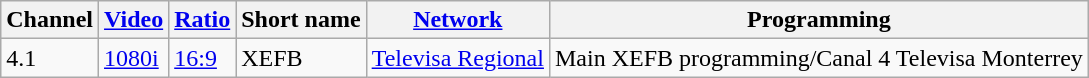<table class="wikitable">
<tr>
<th>Channel</th>
<th><a href='#'>Video</a></th>
<th><a href='#'>Ratio</a></th>
<th>Short name</th>
<th><a href='#'>Network</a></th>
<th>Programming</th>
</tr>
<tr>
<td>4.1</td>
<td><a href='#'>1080i</a></td>
<td><a href='#'>16:9</a></td>
<td>XEFB</td>
<td><a href='#'>Televisa Regional</a></td>
<td>Main XEFB programming/Canal 4 Televisa Monterrey</td>
</tr>
</table>
